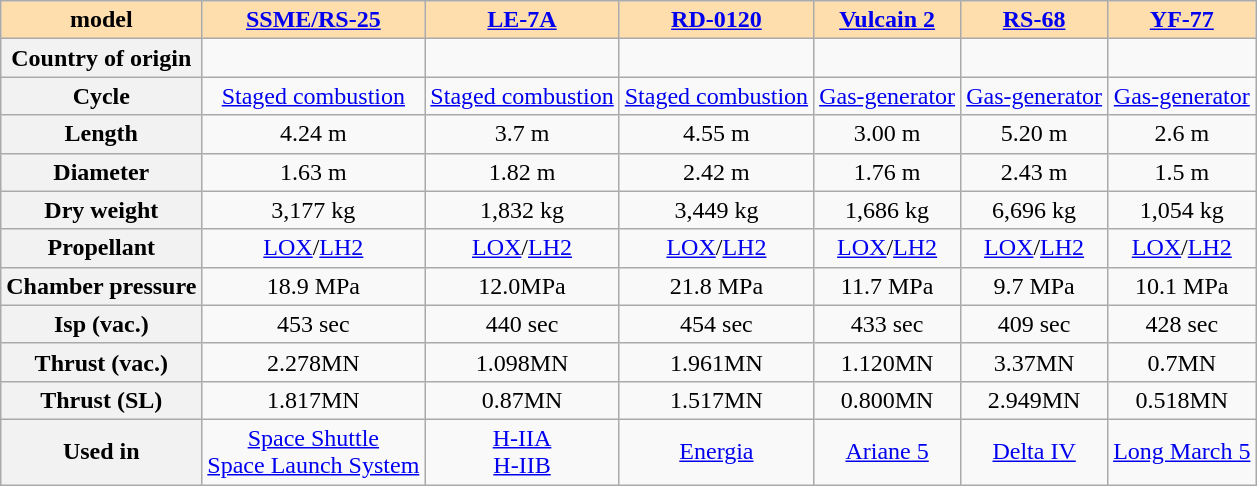<table class="wikitable">
<tr>
<th style="background:#FFDEAD">model</th>
<th style="background:#FFDEAD"><a href='#'>SSME/RS-25</a></th>
<th style="background:#FFDEAD"><a href='#'>LE-7A</a></th>
<th style="background:#FFDEAD"><a href='#'>RD-0120</a></th>
<th style="background:#FFDEAD"><a href='#'>Vulcain 2</a></th>
<th style="background:#FFDEAD"><a href='#'>RS-68</a></th>
<th style="background:#FFDEAD"><a href='#'>YF-77</a></th>
</tr>
<tr align=center>
<th align=left>Country of origin</th>
<td></td>
<td></td>
<td></td>
<td></td>
<td></td>
<td></td>
</tr>
<tr align=center>
<th align=left>Cycle</th>
<td><a href='#'>Staged combustion</a></td>
<td><a href='#'>Staged combustion</a></td>
<td><a href='#'>Staged combustion</a></td>
<td><a href='#'>Gas-generator</a></td>
<td><a href='#'>Gas-generator</a></td>
<td><a href='#'>Gas-generator</a></td>
</tr>
<tr align=center>
<th>Length</th>
<td>4.24 m</td>
<td>3.7 m</td>
<td>4.55 m</td>
<td>3.00 m</td>
<td>5.20 m</td>
<td>2.6 m</td>
</tr>
<tr align=center>
<th>Diameter</th>
<td>1.63 m</td>
<td>1.82 m</td>
<td>2.42 m</td>
<td>1.76 m</td>
<td>2.43 m</td>
<td>1.5 m</td>
</tr>
<tr align=center>
<th>Dry weight</th>
<td>3,177 kg</td>
<td>1,832 kg</td>
<td>3,449 kg</td>
<td>1,686 kg</td>
<td>6,696 kg</td>
<td>1,054 kg</td>
</tr>
<tr align=center>
<th>Propellant</th>
<td><a href='#'>LOX</a>/<a href='#'>LH2</a></td>
<td><a href='#'>LOX</a>/<a href='#'>LH2</a></td>
<td><a href='#'>LOX</a>/<a href='#'>LH2</a></td>
<td><a href='#'>LOX</a>/<a href='#'>LH2</a></td>
<td><a href='#'>LOX</a>/<a href='#'>LH2</a></td>
<td><a href='#'>LOX</a>/<a href='#'>LH2</a></td>
</tr>
<tr align=center>
<th>Chamber pressure</th>
<td>18.9 MPa</td>
<td>12.0MPa</td>
<td>21.8 MPa</td>
<td>11.7 MPa</td>
<td>9.7 MPa</td>
<td>10.1 MPa</td>
</tr>
<tr align=center>
<th>Isp (vac.)</th>
<td>453 sec</td>
<td>440 sec</td>
<td>454 sec</td>
<td>433 sec</td>
<td>409 sec</td>
<td>428 sec</td>
</tr>
<tr align=center>
<th>Thrust (vac.)</th>
<td>2.278MN</td>
<td>1.098MN</td>
<td>1.961MN</td>
<td>1.120MN</td>
<td>3.37MN</td>
<td>0.7MN</td>
</tr>
<tr align=center>
<th>Thrust (SL)</th>
<td>1.817MN</td>
<td>0.87MN</td>
<td>1.517MN</td>
<td>0.800MN</td>
<td>2.949MN</td>
<td>0.518MN</td>
</tr>
<tr align=center>
<th>Used in</th>
<td><a href='#'>Space Shuttle</a><br><a href='#'>Space Launch System</a></td>
<td><a href='#'>H-IIA</a><br><a href='#'>H-IIB</a></td>
<td><a href='#'>Energia</a></td>
<td><a href='#'>Ariane 5</a></td>
<td><a href='#'>Delta IV</a></td>
<td><a href='#'>Long March 5</a></td>
</tr>
</table>
